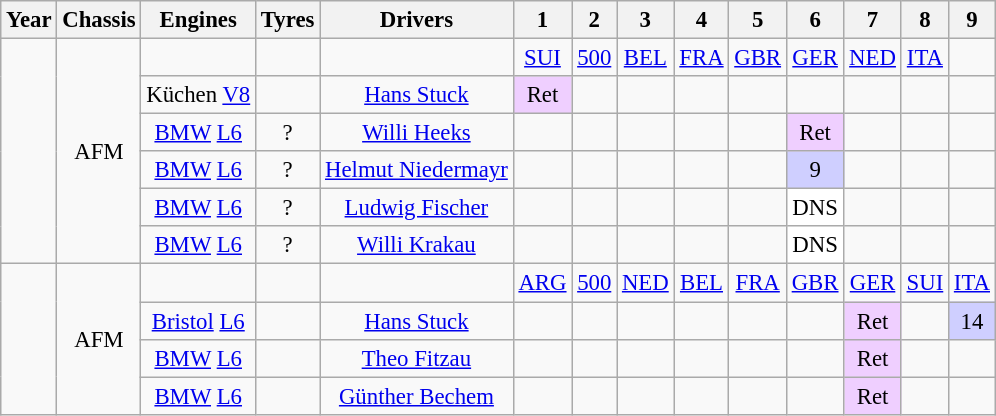<table class="wikitable" style="text-align:center; font-size:95%">
<tr>
<th>Year</th>
<th>Chassis</th>
<th>Engines</th>
<th>Tyres</th>
<th>Drivers</th>
<th>1</th>
<th>2</th>
<th>3</th>
<th>4</th>
<th>5</th>
<th>6</th>
<th>7</th>
<th>8</th>
<th>9</th>
</tr>
<tr>
<td rowspan="6"></td>
<td rowspan="6">AFM</td>
<td></td>
<td></td>
<td></td>
<td><a href='#'>SUI</a></td>
<td><a href='#'>500</a></td>
<td><a href='#'>BEL</a></td>
<td><a href='#'>FRA</a></td>
<td><a href='#'>GBR</a></td>
<td><a href='#'>GER</a></td>
<td><a href='#'>NED</a></td>
<td><a href='#'>ITA</a></td>
<td></td>
</tr>
<tr>
<td>Küchen <a href='#'>V8</a></td>
<td></td>
<td><a href='#'>Hans Stuck</a></td>
<td style="background:#EFCFFF;">Ret</td>
<td></td>
<td></td>
<td></td>
<td></td>
<td></td>
<td></td>
<td></td>
<td></td>
</tr>
<tr>
<td><a href='#'>BMW</a> <a href='#'>L6</a></td>
<td>?</td>
<td><a href='#'>Willi Heeks</a></td>
<td></td>
<td></td>
<td></td>
<td></td>
<td></td>
<td style="background:#EFCFFF;">Ret</td>
<td></td>
<td></td>
<td></td>
</tr>
<tr>
<td><a href='#'>BMW</a> <a href='#'>L6</a></td>
<td>?</td>
<td><a href='#'>Helmut Niedermayr</a></td>
<td></td>
<td></td>
<td></td>
<td></td>
<td></td>
<td style="background:#CFCFFF;">9</td>
<td></td>
<td></td>
<td></td>
</tr>
<tr>
<td><a href='#'>BMW</a> <a href='#'>L6</a></td>
<td>?</td>
<td><a href='#'>Ludwig Fischer</a></td>
<td></td>
<td></td>
<td></td>
<td></td>
<td></td>
<td style="background:#FFFFFF;">DNS</td>
<td></td>
<td></td>
<td></td>
</tr>
<tr>
<td><a href='#'>BMW</a> <a href='#'>L6</a></td>
<td>?</td>
<td><a href='#'>Willi Krakau</a></td>
<td></td>
<td></td>
<td></td>
<td></td>
<td></td>
<td style="background:#FFFFFF;">DNS</td>
<td></td>
<td></td>
<td></td>
</tr>
<tr>
<td rowspan="4"></td>
<td rowspan="4">AFM</td>
<td></td>
<td></td>
<td></td>
<td><a href='#'>ARG</a></td>
<td><a href='#'>500</a></td>
<td><a href='#'>NED</a></td>
<td><a href='#'>BEL</a></td>
<td><a href='#'>FRA</a></td>
<td><a href='#'>GBR</a></td>
<td><a href='#'>GER</a></td>
<td><a href='#'>SUI</a></td>
<td><a href='#'>ITA</a></td>
</tr>
<tr>
<td><a href='#'>Bristol</a> <a href='#'>L6</a></td>
<td></td>
<td><a href='#'>Hans Stuck</a></td>
<td></td>
<td></td>
<td></td>
<td></td>
<td></td>
<td></td>
<td style="background:#EFCFFF;">Ret</td>
<td></td>
<td style="background:#CFCFFF;">14</td>
</tr>
<tr>
<td><a href='#'>BMW</a> <a href='#'>L6</a></td>
<td></td>
<td><a href='#'>Theo Fitzau</a></td>
<td></td>
<td></td>
<td></td>
<td></td>
<td></td>
<td></td>
<td style="background:#EFCFFF;">Ret</td>
<td></td>
<td></td>
</tr>
<tr>
<td><a href='#'>BMW</a> <a href='#'>L6</a></td>
<td></td>
<td><a href='#'>Günther Bechem</a></td>
<td></td>
<td></td>
<td></td>
<td></td>
<td></td>
<td></td>
<td style="background:#EFCFFF;">Ret</td>
<td></td>
<td></td>
</tr>
</table>
